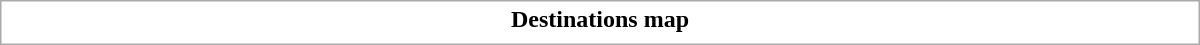<table class="collapsible collapsed" style="border:1px #aaa solid; width:50em; margin:0.2em auto">
<tr>
<th>Destinations map</th>
</tr>
<tr>
<td></td>
</tr>
</table>
